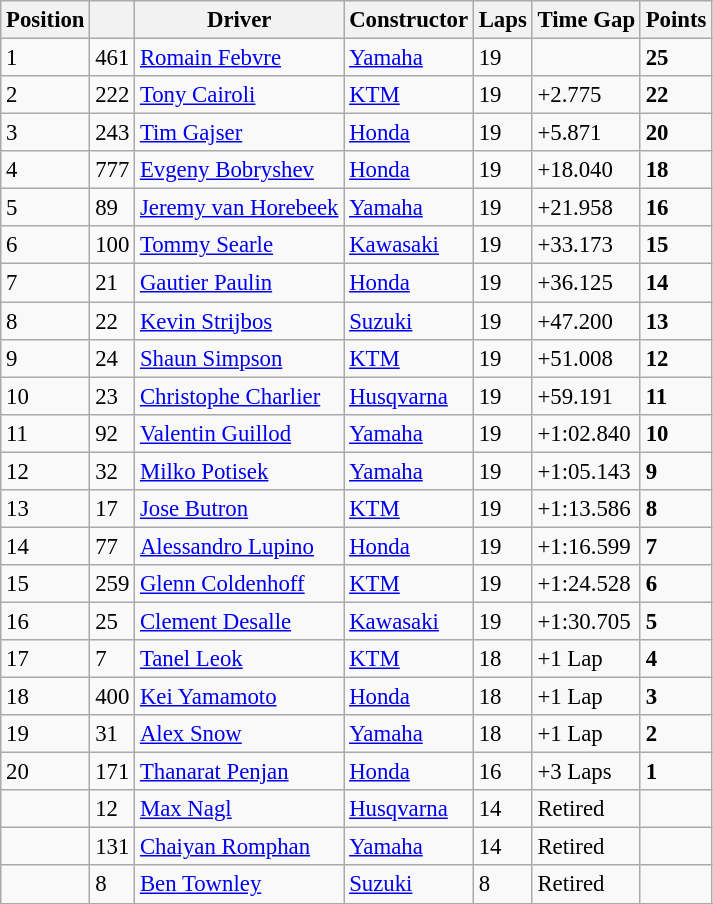<table class="wikitable" style="font-size:95%;">
<tr>
<th>Position</th>
<th></th>
<th>Driver</th>
<th>Constructor</th>
<th>Laps</th>
<th>Time Gap</th>
<th>Points</th>
</tr>
<tr>
<td>1</td>
<td>461</td>
<td> <a href='#'>Romain Febvre</a></td>
<td><a href='#'>Yamaha</a></td>
<td>19</td>
<td></td>
<td><strong>25</strong></td>
</tr>
<tr>
<td>2</td>
<td>222</td>
<td> <a href='#'>Tony Cairoli</a></td>
<td><a href='#'>KTM</a></td>
<td>19</td>
<td>+2.775</td>
<td><strong>22</strong></td>
</tr>
<tr>
<td>3</td>
<td>243</td>
<td> <a href='#'>Tim Gajser</a></td>
<td><a href='#'>Honda</a></td>
<td>19</td>
<td>+5.871</td>
<td><strong>20</strong></td>
</tr>
<tr>
<td>4</td>
<td>777</td>
<td> <a href='#'>Evgeny Bobryshev</a></td>
<td><a href='#'>Honda</a></td>
<td>19</td>
<td>+18.040</td>
<td><strong>18</strong></td>
</tr>
<tr>
<td>5</td>
<td>89</td>
<td> <a href='#'>Jeremy van Horebeek</a></td>
<td><a href='#'>Yamaha</a></td>
<td>19</td>
<td>+21.958</td>
<td><strong>16</strong></td>
</tr>
<tr>
<td>6</td>
<td>100</td>
<td> <a href='#'>Tommy Searle</a></td>
<td><a href='#'>Kawasaki</a></td>
<td>19</td>
<td>+33.173</td>
<td><strong>15</strong></td>
</tr>
<tr>
<td>7</td>
<td>21</td>
<td> <a href='#'>Gautier Paulin</a></td>
<td><a href='#'>Honda</a></td>
<td>19</td>
<td>+36.125</td>
<td><strong>14</strong></td>
</tr>
<tr>
<td>8</td>
<td>22</td>
<td> <a href='#'>Kevin Strijbos</a></td>
<td><a href='#'>Suzuki</a></td>
<td>19</td>
<td>+47.200</td>
<td><strong>13</strong></td>
</tr>
<tr>
<td>9</td>
<td>24</td>
<td> <a href='#'>Shaun Simpson</a></td>
<td><a href='#'>KTM</a></td>
<td>19</td>
<td>+51.008</td>
<td><strong>12</strong></td>
</tr>
<tr>
<td>10</td>
<td>23</td>
<td> <a href='#'>Christophe Charlier</a></td>
<td><a href='#'>Husqvarna</a></td>
<td>19</td>
<td>+59.191</td>
<td><strong>11</strong></td>
</tr>
<tr>
<td>11</td>
<td>92</td>
<td> <a href='#'>Valentin Guillod</a></td>
<td><a href='#'>Yamaha</a></td>
<td>19</td>
<td>+1:02.840</td>
<td><strong>10</strong></td>
</tr>
<tr>
<td>12</td>
<td>32</td>
<td> <a href='#'>Milko Potisek</a></td>
<td><a href='#'>Yamaha</a></td>
<td>19</td>
<td>+1:05.143</td>
<td><strong>9</strong></td>
</tr>
<tr>
<td>13</td>
<td>17</td>
<td> <a href='#'>Jose Butron</a></td>
<td><a href='#'>KTM</a></td>
<td>19</td>
<td>+1:13.586</td>
<td><strong>8</strong></td>
</tr>
<tr>
<td>14</td>
<td>77</td>
<td> <a href='#'>Alessandro Lupino</a></td>
<td><a href='#'>Honda</a></td>
<td>19</td>
<td>+1:16.599</td>
<td><strong>7</strong></td>
</tr>
<tr>
<td>15</td>
<td>259</td>
<td> <a href='#'>Glenn Coldenhoff</a></td>
<td><a href='#'>KTM</a></td>
<td>19</td>
<td>+1:24.528</td>
<td><strong>6</strong></td>
</tr>
<tr>
<td>16</td>
<td>25</td>
<td> <a href='#'>Clement Desalle</a></td>
<td><a href='#'>Kawasaki</a></td>
<td>19</td>
<td>+1:30.705</td>
<td><strong>5</strong></td>
</tr>
<tr>
<td>17</td>
<td>7</td>
<td> <a href='#'>Tanel Leok</a></td>
<td><a href='#'>KTM</a></td>
<td>18</td>
<td>+1 Lap</td>
<td><strong>4</strong></td>
</tr>
<tr>
<td>18</td>
<td>400</td>
<td> <a href='#'>Kei Yamamoto</a></td>
<td><a href='#'>Honda</a></td>
<td>18</td>
<td>+1 Lap</td>
<td><strong>3</strong></td>
</tr>
<tr>
<td>19</td>
<td>31</td>
<td> <a href='#'>Alex Snow</a></td>
<td><a href='#'>Yamaha</a></td>
<td>18</td>
<td>+1 Lap</td>
<td><strong>2</strong></td>
</tr>
<tr>
<td>20</td>
<td>171</td>
<td> <a href='#'>Thanarat Penjan</a></td>
<td><a href='#'>Honda</a></td>
<td>16</td>
<td>+3 Laps</td>
<td><strong>1</strong></td>
</tr>
<tr>
<td></td>
<td>12</td>
<td> <a href='#'>Max Nagl</a></td>
<td><a href='#'>Husqvarna</a></td>
<td>14</td>
<td>Retired</td>
<td></td>
</tr>
<tr>
<td></td>
<td>131</td>
<td> <a href='#'>Chaiyan Romphan</a></td>
<td><a href='#'>Yamaha</a></td>
<td>14</td>
<td>Retired</td>
<td></td>
</tr>
<tr>
<td></td>
<td>8</td>
<td> <a href='#'>Ben Townley</a></td>
<td><a href='#'>Suzuki</a></td>
<td>8</td>
<td>Retired</td>
<td></td>
</tr>
<tr>
</tr>
</table>
